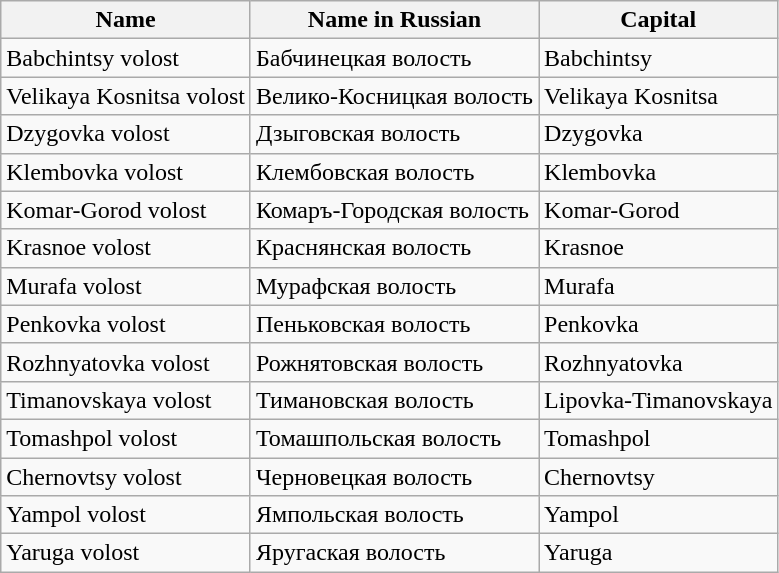<table class="wikitable sortable">
<tr>
<th>Name</th>
<th>Name in Russian</th>
<th>Capital</th>
</tr>
<tr>
<td>Babchintsy volost</td>
<td>Бабчинецкая волость</td>
<td>Babchintsy</td>
</tr>
<tr>
<td>Velikaya Kosnitsa volost</td>
<td>Велико-Косницкая волость</td>
<td>Velikaya Kosnitsa</td>
</tr>
<tr>
<td>Dzygovka volost</td>
<td>Дзыговская волость</td>
<td>Dzygovka</td>
</tr>
<tr>
<td>Klembovka volost</td>
<td>Клембовская волость</td>
<td>Klembovka</td>
</tr>
<tr>
<td>Komar-Gorod volost</td>
<td>Комаръ-Городская волость</td>
<td>Komar-Gorod</td>
</tr>
<tr>
<td>Krasnoe volost</td>
<td>Краснянская волость</td>
<td>Krasnoe</td>
</tr>
<tr>
<td>Murafa volost</td>
<td>Мурафская волость</td>
<td>Murafa</td>
</tr>
<tr>
<td>Penkovka volost</td>
<td>Пеньковская волость</td>
<td>Penkovka</td>
</tr>
<tr>
<td>Rozhnyatovka volost</td>
<td>Рожнятовская волость</td>
<td>Rozhnyatovka</td>
</tr>
<tr>
<td>Timanovskaya volost</td>
<td>Тимановская волость</td>
<td>Lipovka-Timanovskaya</td>
</tr>
<tr>
<td>Tomashpol volost</td>
<td>Томашпольская волость</td>
<td>Tomashpol</td>
</tr>
<tr>
<td>Chernovtsy volost</td>
<td>Черновецкая волость</td>
<td>Chernovtsy</td>
</tr>
<tr>
<td>Yampol volost</td>
<td>Ямпольская волость</td>
<td>Yampol</td>
</tr>
<tr>
<td>Yaruga volost</td>
<td>Яругаская волость</td>
<td>Yaruga</td>
</tr>
</table>
